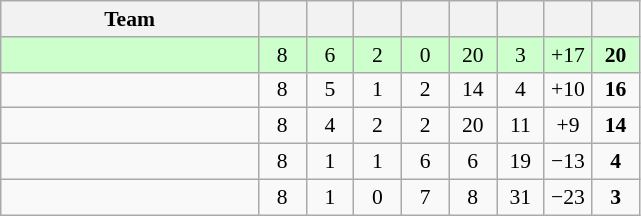<table class="wikitable" style="text-align:center; font-size:90%">
<tr>
<th width=165>Team</th>
<th width=25></th>
<th width=25></th>
<th width=25></th>
<th width=25></th>
<th width=25></th>
<th width=25></th>
<th width=25></th>
<th width=25></th>
</tr>
<tr style="background:#cfc;">
<td align=left></td>
<td>8</td>
<td>6</td>
<td>2</td>
<td>0</td>
<td>20</td>
<td>3</td>
<td>+17</td>
<td><strong>20</strong></td>
</tr>
<tr>
<td align=left></td>
<td>8</td>
<td>5</td>
<td>1</td>
<td>2</td>
<td>14</td>
<td>4</td>
<td>+10</td>
<td><strong>16</strong></td>
</tr>
<tr>
<td align=left></td>
<td>8</td>
<td>4</td>
<td>2</td>
<td>2</td>
<td>20</td>
<td>11</td>
<td>+9</td>
<td><strong>14</strong></td>
</tr>
<tr>
<td align=left></td>
<td>8</td>
<td>1</td>
<td>1</td>
<td>6</td>
<td>6</td>
<td>19</td>
<td>−13</td>
<td><strong>4</strong></td>
</tr>
<tr>
<td align=left></td>
<td>8</td>
<td>1</td>
<td>0</td>
<td>7</td>
<td>8</td>
<td>31</td>
<td>−23</td>
<td><strong>3</strong></td>
</tr>
</table>
